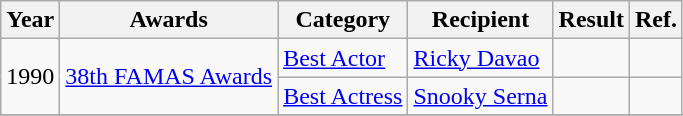<table class="wikitable">
<tr>
<th>Year</th>
<th>Awards</th>
<th>Category</th>
<th>Recipient</th>
<th>Result</th>
<th>Ref.</th>
</tr>
<tr>
<td rowspan="2">1990</td>
<td rowspan="2"><a href='#'>38th FAMAS Awards</a></td>
<td><a href='#'>Best Actor</a></td>
<td><a href='#'>Ricky Davao</a></td>
<td></td>
<td></td>
</tr>
<tr>
<td><a href='#'>Best Actress</a></td>
<td><a href='#'>Snooky Serna</a></td>
<td></td>
<td></td>
</tr>
<tr>
</tr>
</table>
